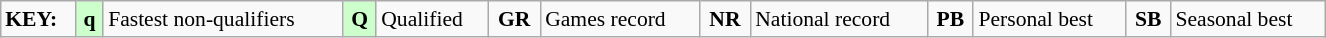<table class="wikitable" style="margin:0.5em auto; font-size:90%;position:relative;" width=70%>
<tr>
<td><strong>KEY:</strong></td>
<td bgcolor=ccffcc align=center><strong>q</strong></td>
<td>Fastest non-qualifiers</td>
<td bgcolor=ccffcc align=center><strong>Q</strong></td>
<td>Qualified</td>
<td align=center><strong>GR</strong></td>
<td>Games record</td>
<td align=center><strong>NR</strong></td>
<td>National record</td>
<td align=center><strong>PB</strong></td>
<td>Personal best</td>
<td align=center><strong>SB</strong></td>
<td>Seasonal best</td>
</tr>
</table>
